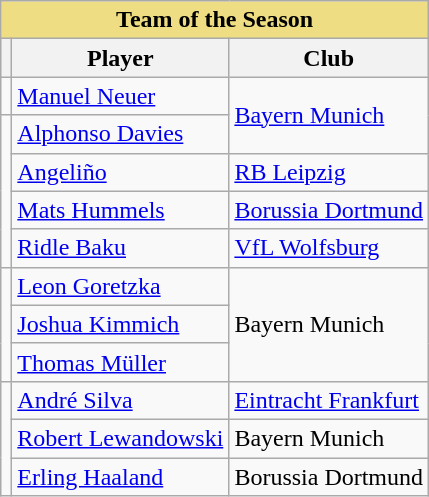<table class="wikitable" style="text-align:center">
<tr>
<th colspan="3"! style="background-color: #eedd82">Team of the Season</th>
</tr>
<tr>
<th></th>
<th>Player</th>
<th>Club</th>
</tr>
<tr>
<td></td>
<td align=left> <a href='#'>Manuel Neuer</a></td>
<td align=left rowspan=2><a href='#'>Bayern Munich</a></td>
</tr>
<tr>
<td rowspan=4></td>
<td align=left> <a href='#'>Alphonso Davies</a></td>
</tr>
<tr>
<td align=left> <a href='#'>Angeliño</a></td>
<td align=left><a href='#'>RB Leipzig</a></td>
</tr>
<tr>
<td align=left> <a href='#'>Mats Hummels</a></td>
<td align=left><a href='#'>Borussia Dortmund</a></td>
</tr>
<tr>
<td align=left> <a href='#'>Ridle Baku</a></td>
<td align=left><a href='#'>VfL Wolfsburg</a></td>
</tr>
<tr>
<td rowspan=3></td>
<td align=left> <a href='#'>Leon Goretzka</a></td>
<td align=left rowspan=3>Bayern Munich</td>
</tr>
<tr>
<td align=left> <a href='#'>Joshua Kimmich</a></td>
</tr>
<tr>
<td align=left> <a href='#'>Thomas Müller</a></td>
</tr>
<tr>
<td rowspan=3></td>
<td align=left> <a href='#'>André Silva</a></td>
<td align=left><a href='#'>Eintracht Frankfurt</a></td>
</tr>
<tr>
<td align=left> <a href='#'>Robert Lewandowski</a></td>
<td align=left>Bayern Munich</td>
</tr>
<tr>
<td align=left> <a href='#'>Erling Haaland</a></td>
<td align=left>Borussia Dortmund</td>
</tr>
</table>
